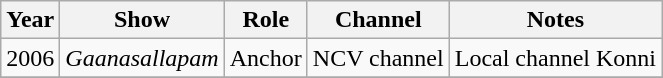<table class="wikitable">
<tr>
<th>Year</th>
<th>Show</th>
<th>Role</th>
<th>Channel</th>
<th>Notes</th>
</tr>
<tr>
<td>2006</td>
<td><em>Gaanasallapam</em></td>
<td>Anchor</td>
<td>NCV channel</td>
<td>Local channel Konni</td>
</tr>
<tr>
</tr>
</table>
